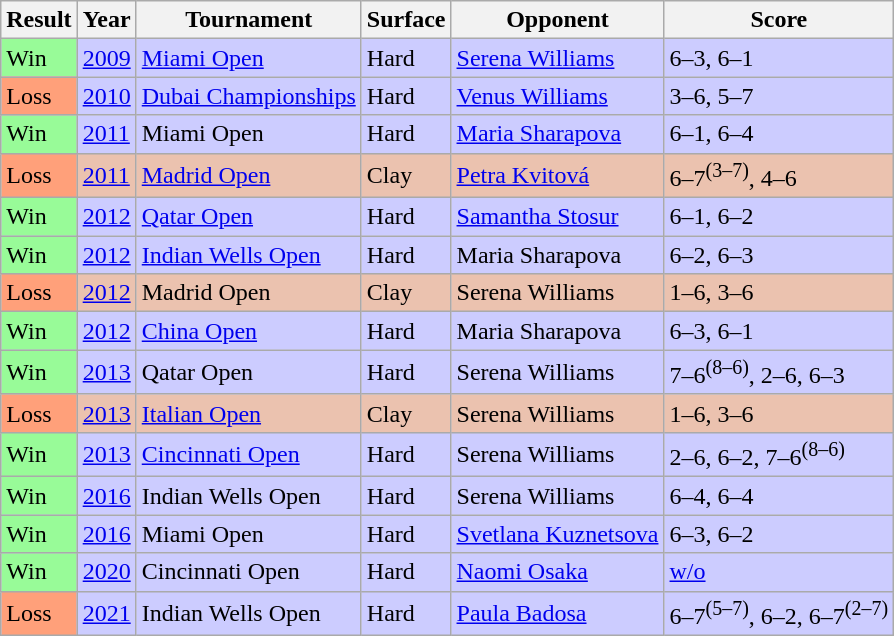<table class="sortable wikitable">
<tr>
<th>Result</th>
<th>Year</th>
<th>Tournament</th>
<th>Surface</th>
<th>Opponent</th>
<th class=unsortable>Score</th>
</tr>
<tr bgcolor=CCCCFF>
<td bgcolor=98FB98>Win</td>
<td><a href='#'>2009</a></td>
<td><a href='#'>Miami Open</a></td>
<td>Hard</td>
<td> <a href='#'>Serena Williams</a></td>
<td>6–3, 6–1</td>
</tr>
<tr bgcolor=CCCCFF>
<td bgcolor=ffa07a>Loss</td>
<td><a href='#'>2010</a></td>
<td><a href='#'>Dubai Championships</a></td>
<td>Hard</td>
<td> <a href='#'>Venus Williams</a></td>
<td>3–6, 5–7</td>
</tr>
<tr bgcolor=CCCCFF>
<td bgcolor=98FB98>Win</td>
<td><a href='#'>2011</a></td>
<td>Miami Open </td>
<td>Hard</td>
<td> <a href='#'>Maria Sharapova</a></td>
<td>6–1, 6–4</td>
</tr>
<tr bgcolor=EBC2AF>
<td bgcolor=ffa07a>Loss</td>
<td><a href='#'>2011</a></td>
<td><a href='#'>Madrid Open</a></td>
<td>Clay</td>
<td> <a href='#'>Petra Kvitová</a></td>
<td>6–7<sup>(3–7)</sup>, 4–6</td>
</tr>
<tr bgcolor=CCCCFF>
<td bgcolor=98FB98>Win</td>
<td><a href='#'>2012</a></td>
<td><a href='#'>Qatar Open</a></td>
<td>Hard</td>
<td> <a href='#'>Samantha Stosur</a></td>
<td>6–1, 6–2</td>
</tr>
<tr bgcolor=CCCCFF>
<td bgcolor=98FB98>Win</td>
<td><a href='#'>2012</a></td>
<td><a href='#'>Indian Wells Open</a></td>
<td>Hard</td>
<td> Maria Sharapova</td>
<td>6–2, 6–3</td>
</tr>
<tr bgcolor=EBC2AF>
<td bgcolor=ffa07a>Loss</td>
<td><a href='#'>2012</a></td>
<td>Madrid Open</td>
<td>Clay</td>
<td> Serena Williams</td>
<td>1–6, 3–6</td>
</tr>
<tr bgcolor=CCCCFF>
<td bgcolor=98FB98>Win</td>
<td><a href='#'>2012</a></td>
<td><a href='#'>China Open</a></td>
<td>Hard</td>
<td> Maria Sharapova</td>
<td>6–3, 6–1</td>
</tr>
<tr bgcolor=CCCCFF>
<td bgcolor=98FB98>Win</td>
<td><a href='#'>2013</a></td>
<td>Qatar Open </td>
<td>Hard</td>
<td> Serena Williams</td>
<td>7–6<sup>(8–6)</sup>, 2–6, 6–3</td>
</tr>
<tr bgcolor=EBC2AF>
<td bgcolor=ffa07a>Loss</td>
<td><a href='#'>2013</a></td>
<td><a href='#'>Italian Open</a></td>
<td>Clay</td>
<td> Serena Williams</td>
<td>1–6, 3–6</td>
</tr>
<tr bgcolor=CCCCFF>
<td bgcolor=98FB98>Win</td>
<td><a href='#'>2013</a></td>
<td><a href='#'>Cincinnati Open</a></td>
<td>Hard</td>
<td> Serena Williams</td>
<td>2–6, 6–2, 7–6<sup>(8–6)</sup></td>
</tr>
<tr bgcolor=CCCCFF>
<td bgcolor=98FB98>Win</td>
<td><a href='#'>2016</a></td>
<td>Indian Wells Open </td>
<td>Hard</td>
<td> Serena Williams</td>
<td>6–4, 6–4</td>
</tr>
<tr bgcolor=CCCCFF>
<td bgcolor=98FB98>Win</td>
<td><a href='#'>2016</a></td>
<td>Miami Open </td>
<td>Hard</td>
<td> <a href='#'>Svetlana Kuznetsova</a></td>
<td>6–3, 6–2</td>
</tr>
<tr bgcolor=CCCCFF>
<td bgcolor=98FB98>Win</td>
<td><a href='#'>2020</a></td>
<td>Cincinnati Open </td>
<td>Hard</td>
<td> <a href='#'>Naomi Osaka</a></td>
<td><a href='#'>w/o</a></td>
</tr>
<tr bgcolor=CCCCFF>
<td bgcolor=FFA07A>Loss</td>
<td><a href='#'>2021</a></td>
<td>Indian Wells Open</td>
<td>Hard</td>
<td> <a href='#'>Paula Badosa</a></td>
<td>6–7<sup>(5–7)</sup>, 6–2, 6–7<sup>(2–7)</sup></td>
</tr>
</table>
